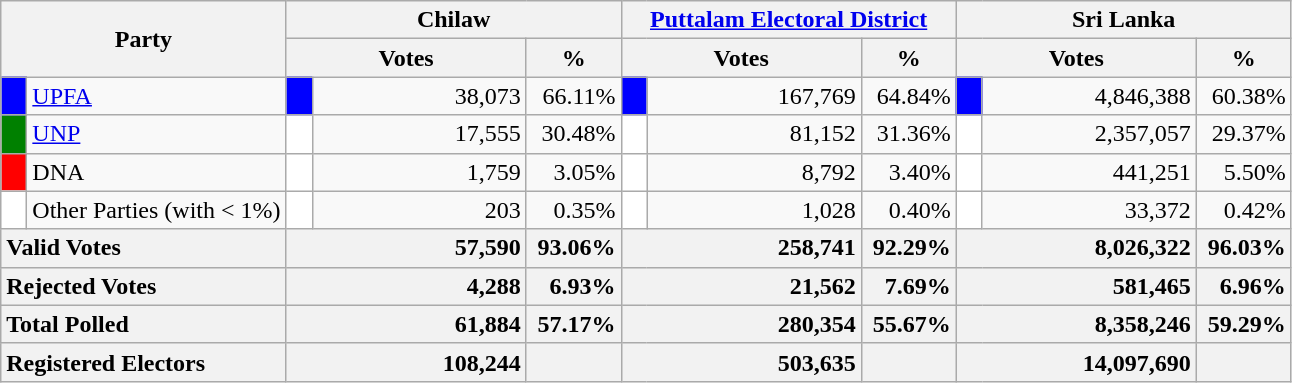<table class="wikitable">
<tr>
<th colspan="2" width="144px"rowspan="2">Party</th>
<th colspan="3" width="216px">Chilaw</th>
<th colspan="3" width="216px"><a href='#'>Puttalam Electoral District</a></th>
<th colspan="3" width="216px">Sri Lanka</th>
</tr>
<tr>
<th colspan="2" width="144px">Votes</th>
<th>%</th>
<th colspan="2" width="144px">Votes</th>
<th>%</th>
<th colspan="2" width="144px">Votes</th>
<th>%</th>
</tr>
<tr>
<td style="background-color:blue;" width="10px"></td>
<td style="text-align:left;"><a href='#'>UPFA</a></td>
<td style="background-color:blue;" width="10px"></td>
<td style="text-align:right;">38,073</td>
<td style="text-align:right;">66.11%</td>
<td style="background-color:blue;" width="10px"></td>
<td style="text-align:right;">167,769</td>
<td style="text-align:right;">64.84%</td>
<td style="background-color:blue;" width="10px"></td>
<td style="text-align:right;">4,846,388</td>
<td style="text-align:right;">60.38%</td>
</tr>
<tr>
<td style="background-color:green;" width="10px"></td>
<td style="text-align:left;"><a href='#'>UNP</a></td>
<td style="background-color:white;" width="10px"></td>
<td style="text-align:right;">17,555</td>
<td style="text-align:right;">30.48%</td>
<td style="background-color:white;" width="10px"></td>
<td style="text-align:right;">81,152</td>
<td style="text-align:right;">31.36%</td>
<td style="background-color:white;" width="10px"></td>
<td style="text-align:right;">2,357,057</td>
<td style="text-align:right;">29.37%</td>
</tr>
<tr>
<td style="background-color:red;" width="10px"></td>
<td style="text-align:left;">DNA</td>
<td style="background-color:white;" width="10px"></td>
<td style="text-align:right;">1,759</td>
<td style="text-align:right;">3.05%</td>
<td style="background-color:white;" width="10px"></td>
<td style="text-align:right;">8,792</td>
<td style="text-align:right;">3.40%</td>
<td style="background-color:white;" width="10px"></td>
<td style="text-align:right;">441,251</td>
<td style="text-align:right;">5.50%</td>
</tr>
<tr>
<td style="background-color:white;" width="10px"></td>
<td style="text-align:left;">Other Parties (with < 1%)</td>
<td style="background-color:white;" width="10px"></td>
<td style="text-align:right;">203</td>
<td style="text-align:right;">0.35%</td>
<td style="background-color:white;" width="10px"></td>
<td style="text-align:right;">1,028</td>
<td style="text-align:right;">0.40%</td>
<td style="background-color:white;" width="10px"></td>
<td style="text-align:right;">33,372</td>
<td style="text-align:right;">0.42%</td>
</tr>
<tr>
<th colspan="2" width="144px"style="text-align:left;">Valid Votes</th>
<th style="text-align:right;"colspan="2" width="144px">57,590</th>
<th style="text-align:right;">93.06%</th>
<th style="text-align:right;"colspan="2" width="144px">258,741</th>
<th style="text-align:right;">92.29%</th>
<th style="text-align:right;"colspan="2" width="144px">8,026,322</th>
<th style="text-align:right;">96.03%</th>
</tr>
<tr>
<th colspan="2" width="144px"style="text-align:left;">Rejected Votes</th>
<th style="text-align:right;"colspan="2" width="144px">4,288</th>
<th style="text-align:right;">6.93%</th>
<th style="text-align:right;"colspan="2" width="144px">21,562</th>
<th style="text-align:right;">7.69%</th>
<th style="text-align:right;"colspan="2" width="144px">581,465</th>
<th style="text-align:right;">6.96%</th>
</tr>
<tr>
<th colspan="2" width="144px"style="text-align:left;">Total Polled</th>
<th style="text-align:right;"colspan="2" width="144px">61,884</th>
<th style="text-align:right;">57.17%</th>
<th style="text-align:right;"colspan="2" width="144px">280,354</th>
<th style="text-align:right;">55.67%</th>
<th style="text-align:right;"colspan="2" width="144px">8,358,246</th>
<th style="text-align:right;">59.29%</th>
</tr>
<tr>
<th colspan="2" width="144px"style="text-align:left;">Registered Electors</th>
<th style="text-align:right;"colspan="2" width="144px">108,244</th>
<th></th>
<th style="text-align:right;"colspan="2" width="144px">503,635</th>
<th></th>
<th style="text-align:right;"colspan="2" width="144px">14,097,690</th>
<th></th>
</tr>
</table>
